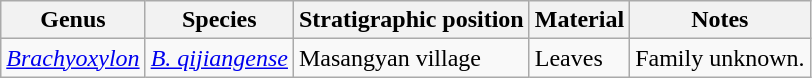<table class="wikitable">
<tr>
<th>Genus</th>
<th>Species</th>
<th>Stratigraphic position</th>
<th>Material</th>
<th>Notes</th>
</tr>
<tr>
<td><em><a href='#'>Brachyoxylon</a></em></td>
<td><a href='#'><em>B. qijiangense</em></a></td>
<td>Masangyan village</td>
<td>Leaves</td>
<td>Family unknown.</td>
</tr>
</table>
